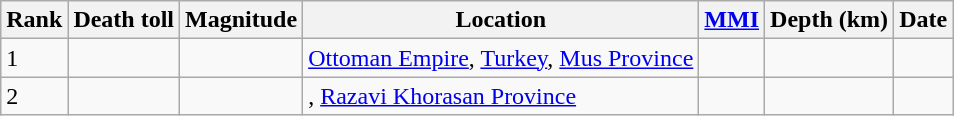<table class="sortable wikitable" style="font-size:100%;">
<tr>
<th>Rank</th>
<th>Death toll</th>
<th>Magnitude</th>
<th>Location</th>
<th><a href='#'>MMI</a></th>
<th>Depth (km)</th>
<th>Date</th>
</tr>
<tr>
<td>1</td>
<td></td>
<td></td>
<td> <a href='#'>Ottoman Empire</a>, <a href='#'>Turkey</a>, <a href='#'>Mus Province</a></td>
<td></td>
<td></td>
<td></td>
</tr>
<tr>
<td>2</td>
<td></td>
<td></td>
<td>, <a href='#'>Razavi Khorasan Province</a></td>
<td></td>
<td></td>
<td></td>
</tr>
</table>
